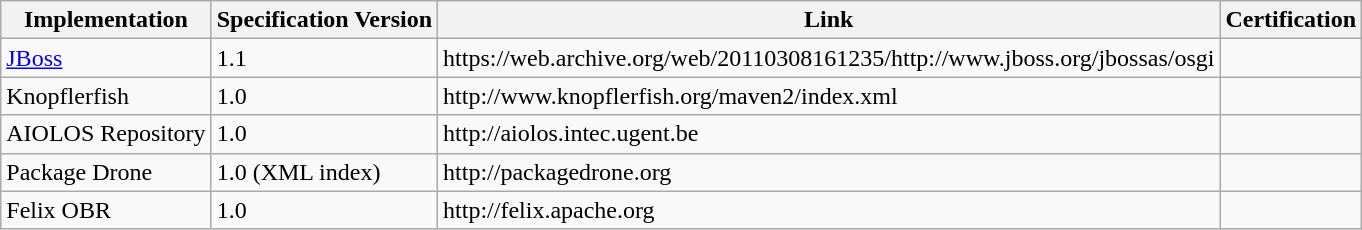<table class="wikitable sortable">
<tr>
<th>Implementation</th>
<th>Specification Version</th>
<th>Link</th>
<th>Certification</th>
</tr>
<tr>
<td><a href='#'>JBoss</a></td>
<td>1.1</td>
<td>https://web.archive.org/web/20110308161235/http://www.jboss.org/jbossas/osgi</td>
<td></td>
</tr>
<tr>
<td>Knopflerfish</td>
<td>1.0</td>
<td>http://www.knopflerfish.org/maven2/index.xml</td>
<td></td>
</tr>
<tr>
<td>AIOLOS Repository</td>
<td>1.0</td>
<td>http://aiolos.intec.ugent.be</td>
<td></td>
</tr>
<tr>
<td>Package Drone</td>
<td>1.0 (XML index)</td>
<td>http://packagedrone.org</td>
<td></td>
</tr>
<tr>
<td>Felix OBR</td>
<td>1.0</td>
<td>http://felix.apache.org</td>
<td></td>
</tr>
</table>
